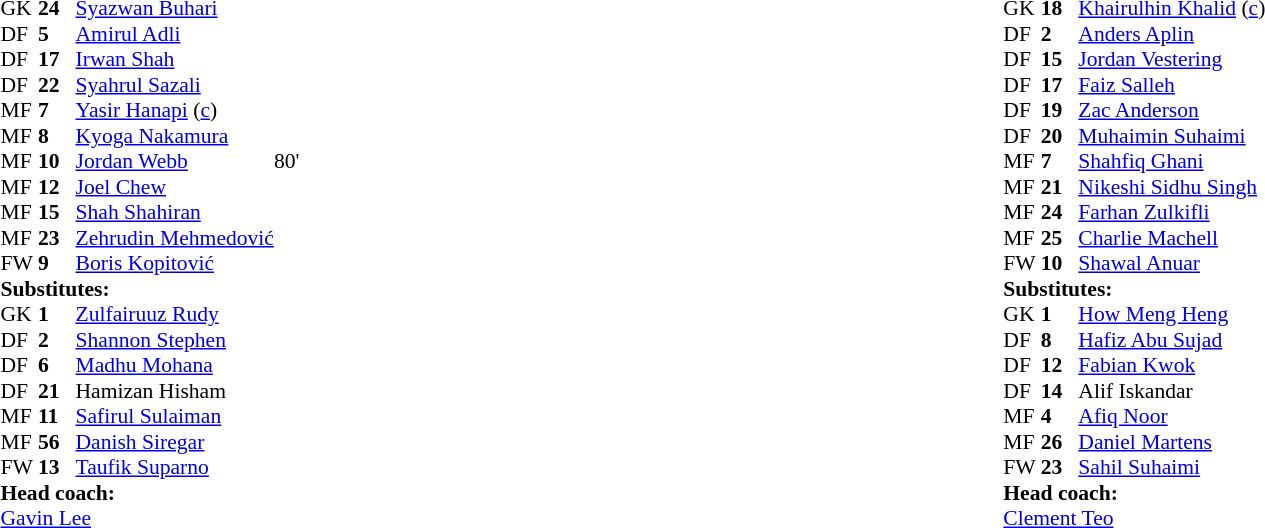<table width="80%">
<tr>
<td valign="top" width="50%"><br><table style="font-size: 90%" cellspacing="0" cellpadding="0">
<tr>
<th width=25></th>
<th width=25></th>
</tr>
<tr>
<td>GK</td>
<td><strong>24</strong></td>
<td> <a href='#'>Syazwan Buhari</a></td>
<td></td>
</tr>
<tr>
<td>DF</td>
<td><strong>5</strong></td>
<td> <a href='#'>Amirul Adli</a></td>
<td></td>
<td></td>
</tr>
<tr>
<td>DF</td>
<td><strong>17</strong></td>
<td> <a href='#'>Irwan Shah</a></td>
</tr>
<tr>
<td>DF</td>
<td><strong>22</strong></td>
<td> <a href='#'>Syahrul Sazali</a></td>
</tr>
<tr>
<td>MF</td>
<td><strong>7</strong></td>
<td> <a href='#'>Yasir Hanapi</a> (<a href='#'>c</a>)</td>
<td></td>
<td></td>
</tr>
<tr>
<td>MF</td>
<td><strong>8</strong></td>
<td> <a href='#'>Kyoga Nakamura</a></td>
<td></td>
</tr>
<tr>
<td>MF</td>
<td><strong>10</strong></td>
<td> <a href='#'>Jordan Webb</a></td>
<td> 80'</td>
</tr>
<tr>
<td>MF</td>
<td><strong>12</strong></td>
<td> <a href='#'>Joel Chew</a></td>
<td></td>
<td></td>
</tr>
<tr>
<td>MF</td>
<td><strong>15</strong></td>
<td> <a href='#'>Shah Shahiran</a></td>
</tr>
<tr>
<td>MF</td>
<td><strong>23</strong></td>
<td> <a href='#'>Zehrudin Mehmedović</a></td>
</tr>
<tr>
<td>FW</td>
<td><strong>9</strong></td>
<td> <a href='#'>Boris Kopitović</a></td>
</tr>
<tr>
<td colspan="3"><strong>Substitutes:</strong></td>
</tr>
<tr>
<td>GK</td>
<td><strong>1</strong></td>
<td> <a href='#'>Zulfairuuz Rudy</a></td>
</tr>
<tr>
<td>DF</td>
<td><strong>2</strong></td>
<td> <a href='#'>Shannon Stephen</a></td>
<td></td>
<td></td>
</tr>
<tr>
<td>DF</td>
<td><strong>6</strong></td>
<td> <a href='#'>Madhu Mohana</a></td>
<td></td>
<td></td>
</tr>
<tr>
<td>DF</td>
<td><strong>21</strong></td>
<td> Hamizan Hisham</td>
</tr>
<tr>
<td>MF</td>
<td><strong>11</strong></td>
<td> <a href='#'>Safirul Sulaiman</a></td>
</tr>
<tr>
<td>MF</td>
<td><strong>56</strong></td>
<td> <a href='#'>Danish Siregar</a></td>
</tr>
<tr>
<td>FW</td>
<td><strong>13</strong></td>
<td> <a href='#'>Taufik Suparno</a></td>
<td></td>
<td></td>
</tr>
<tr>
<td colspan=3><strong>Head coach:</strong></td>
</tr>
<tr>
<td colspan="3"> <a href='#'>Gavin Lee</a></td>
</tr>
</table>
</td>
<td valign="top"></td>
<td valign="top" width="50%"><br><table style="font-size: 90%" cellspacing="0" cellpadding="0" align="center">
<tr>
<th width="25"></th>
<th width="25"></th>
</tr>
<tr>
<td>GK</td>
<td><strong>18</strong></td>
<td> <a href='#'>Khairulhin Khalid</a> (<a href='#'>c</a>)</td>
</tr>
<tr>
<td>DF</td>
<td><strong>2</strong></td>
<td> <a href='#'>Anders Aplin</a></td>
<td></td>
</tr>
<tr>
<td>DF</td>
<td><strong>15</strong></td>
<td> <a href='#'>Jordan Vestering</a></td>
<td></td>
</tr>
<tr>
<td>DF</td>
<td><strong>17</strong></td>
<td> <a href='#'>Faiz Salleh</a></td>
</tr>
<tr>
<td>DF</td>
<td><strong>19</strong></td>
<td> <a href='#'>Zac Anderson</a></td>
</tr>
<tr>
<td>DF</td>
<td><strong>20</strong></td>
<td> <a href='#'>Muhaimin Suhaimi</a></td>
<td></td>
<td></td>
</tr>
<tr>
<td>MF</td>
<td><strong>7</strong></td>
<td> <a href='#'>Shahfiq Ghani</a></td>
</tr>
<tr>
<td>MF</td>
<td><strong>21</strong></td>
<td> <a href='#'>Nikeshi Sidhu Singh</a></td>
<td></td>
<td></td>
</tr>
<tr>
<td>MF</td>
<td><strong>24</strong></td>
<td> <a href='#'>Farhan Zulkifli</a></td>
<td></td>
<td></td>
</tr>
<tr>
<td>MF</td>
<td><strong>25</strong></td>
<td> <a href='#'>Charlie Machell</a></td>
</tr>
<tr>
<td>FW</td>
<td><strong>10</strong></td>
<td> <a href='#'>Shawal Anuar</a></td>
<td></td>
</tr>
<tr>
<td colspan=3><strong>Substitutes:</strong></td>
</tr>
<tr>
<td>GK</td>
<td><strong>1</strong></td>
<td> <a href='#'>How Meng Heng</a></td>
</tr>
<tr>
<td>DF</td>
<td><strong>8</strong></td>
<td> <a href='#'>Hafiz Abu Sujad</a></td>
</tr>
<tr>
<td>DF</td>
<td><strong>12</strong></td>
<td> <a href='#'>Fabian Kwok</a></td>
<td></td>
<td></td>
</tr>
<tr>
<td>DF</td>
<td><strong>14</strong></td>
<td> Alif Iskandar</td>
</tr>
<tr>
<td>MF</td>
<td><strong>4</strong></td>
<td> <a href='#'>Afiq Noor</a></td>
<td></td>
<td></td>
</tr>
<tr>
<td>MF</td>
<td><strong>26</strong></td>
<td> <a href='#'>Daniel Martens</a></td>
</tr>
<tr>
<td>FW</td>
<td><strong>23</strong></td>
<td> <a href='#'>Sahil Suhaimi</a></td>
<td></td>
<td></td>
</tr>
<tr>
<td colspan=3><strong>Head coach:</strong></td>
</tr>
<tr>
<td colspan=3> <a href='#'>Clement Teo</a></td>
</tr>
</table>
</td>
</tr>
</table>
